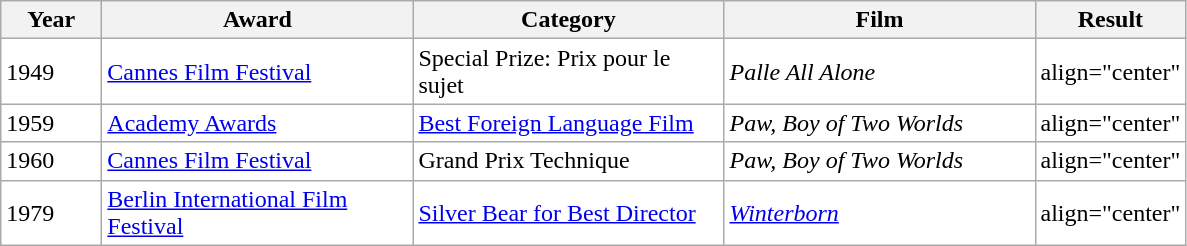<table class="wikitable" style="background:white">
<tr>
<th style="width: 60px;">Year</th>
<th style="width: 200px;">Award</th>
<th style="width: 200px;">Category</th>
<th style="width:200px;">Film</th>
<th style="width: 60px;">Result</th>
</tr>
<tr>
<td>1949</td>
<td><a href='#'>Cannes Film Festival</a></td>
<td>Special Prize: Prix pour le sujet</td>
<td><em>Palle All Alone</em></td>
<td>align="center" </td>
</tr>
<tr>
<td>1959</td>
<td><a href='#'>Academy Awards</a></td>
<td><a href='#'>Best Foreign Language Film</a></td>
<td><em>Paw, Boy of Two Worlds</em></td>
<td>align="center" </td>
</tr>
<tr>
<td>1960</td>
<td><a href='#'>Cannes Film Festival</a></td>
<td>Grand Prix Technique</td>
<td><em>Paw, Boy of Two Worlds</em></td>
<td>align="center" </td>
</tr>
<tr>
<td>1979</td>
<td><a href='#'>Berlin International Film Festival</a></td>
<td><a href='#'>Silver Bear for Best Director</a></td>
<td><em><a href='#'>Winterborn</a></em></td>
<td>align="center" </td>
</tr>
</table>
